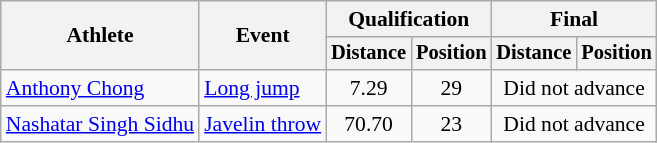<table class=wikitable style="font-size:90%">
<tr>
<th rowspan="2">Athlete</th>
<th rowspan="2">Event</th>
<th colspan="2">Qualification</th>
<th colspan="2">Final</th>
</tr>
<tr style="font-size:95%">
<th>Distance</th>
<th>Position</th>
<th>Distance</th>
<th>Position</th>
</tr>
<tr align=center>
<td align=left><a href='#'>Anthony Chong</a></td>
<td align=left><a href='#'>Long jump</a></td>
<td>7.29</td>
<td>29</td>
<td colspan=2>Did not advance</td>
</tr>
<tr align=center>
<td align=left><a href='#'>Nashatar Singh Sidhu</a></td>
<td align=left><a href='#'>Javelin throw</a></td>
<td>70.70</td>
<td>23</td>
<td colspan=2>Did not advance</td>
</tr>
</table>
